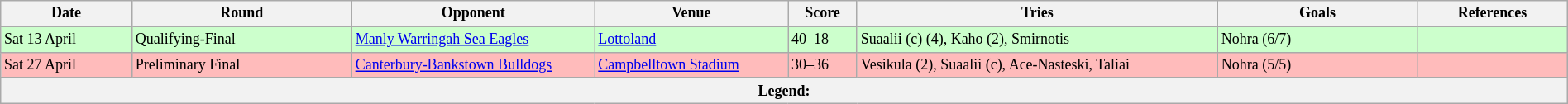<table class="wikitable" width="100%" style="font-size:75%;">
<tr>
<th width="100">Date</th>
<th>Round</th>
<th width="190">Opponent</th>
<th width="150">Venue</th>
<th width="50">Score</th>
<th width="285">Tries</th>
<th width="155">Goals</th>
<th>References</th>
</tr>
<tr bgcolor="#CCFFCC">
<td>Sat 13 April</td>
<td>Qualifying-Final</td>
<td> <a href='#'>Manly Warringah Sea Eagles</a></td>
<td><a href='#'>Lottoland</a></td>
<td>40–18</td>
<td>Suaalii (c) (4), Kaho (2), Smirnotis</td>
<td>Nohra (6/7)</td>
<td></td>
</tr>
<tr bgcolor="#FFBBBB">
<td>Sat 27 April</td>
<td>Preliminary Final</td>
<td> <a href='#'>Canterbury-Bankstown Bulldogs</a></td>
<td><a href='#'>Campbelltown Stadium</a></td>
<td>30–36</td>
<td>Vesikula (2), Suaalii (c), Ace-Nasteski, Taliai</td>
<td>Nohra (5/5)</td>
<td></td>
</tr>
<tr>
<th colspan="8"><strong>Legend</strong>:  </th>
</tr>
</table>
